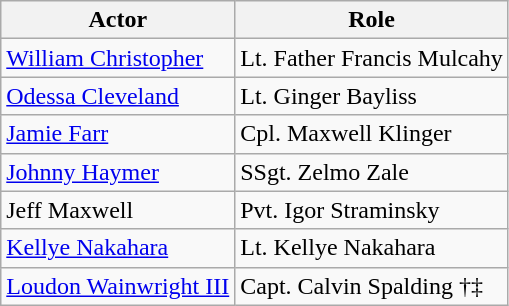<table class="wikitable">
<tr>
<th>Actor</th>
<th>Role</th>
</tr>
<tr>
<td><a href='#'>William Christopher</a></td>
<td>Lt. Father Francis Mulcahy</td>
</tr>
<tr>
<td><a href='#'>Odessa Cleveland</a></td>
<td>Lt. Ginger Bayliss</td>
</tr>
<tr>
<td><a href='#'>Jamie Farr</a></td>
<td>Cpl. Maxwell Klinger</td>
</tr>
<tr>
<td><a href='#'>Johnny Haymer</a></td>
<td>SSgt. Zelmo Zale</td>
</tr>
<tr>
<td>Jeff Maxwell</td>
<td>Pvt. Igor Straminsky</td>
</tr>
<tr>
<td><a href='#'>Kellye Nakahara</a></td>
<td>Lt. Kellye Nakahara</td>
</tr>
<tr>
<td><a href='#'>Loudon Wainwright III</a></td>
<td>Capt. Calvin Spalding †‡</td>
</tr>
</table>
